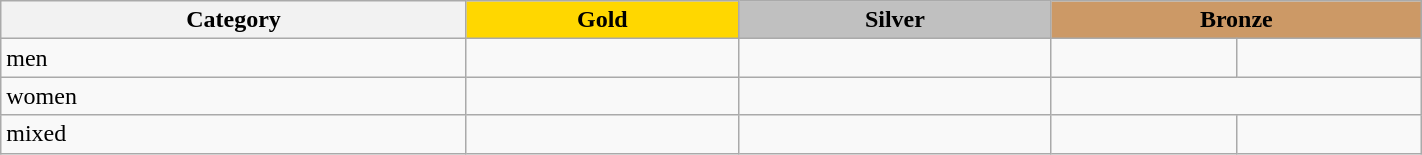<table class=wikitable width=75%>
<tr>
<th>Category</th>
<th style="background: gold">Gold</th>
<th style="background: silver">Silver</th>
<th style="background: #cc9966" colspan=2>Bronze</th>
</tr>
<tr>
<td>men</td>
<td><br></td>
<td><br></td>
<td><br></td>
<td><br></td>
</tr>
<tr>
<td>women</td>
<td><br></td>
<td><br></td>
<td colspan=2><br></td>
</tr>
<tr>
<td>mixed</td>
<td><br></td>
<td><br></td>
<td><br></td>
<td><br></td>
</tr>
</table>
